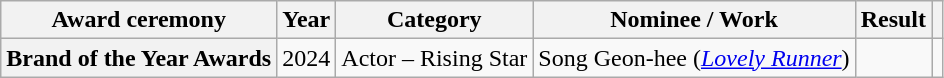<table class="wikitable plainrowheaders sortable">
<tr>
<th scope="col">Award ceremony </th>
<th scope="col">Year</th>
<th scope="col">Category</th>
<th scope="col">Nominee / Work</th>
<th scope="col">Result</th>
<th scope="col" class="unsortable"></th>
</tr>
<tr>
<th scope="row">Brand of the Year Awards</th>
<td style="text-align:center">2024</td>
<td>Actor – Rising Star</td>
<td>Song Geon-hee (<em><a href='#'>Lovely Runner</a></em>)</td>
<td></td>
<td style="text-align:center"></td>
</tr>
</table>
